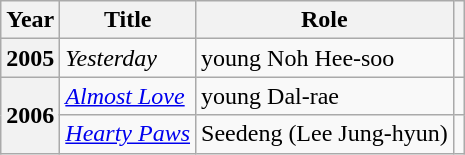<table class="wikitable plainrowheaders">
<tr>
<th scope="col">Year</th>
<th scope="col">Title</th>
<th scope="col">Role</th>
<th scope="col" class="unsortable"></th>
</tr>
<tr>
<th scope="row">2005</th>
<td><em>Yesterday</em></td>
<td>young Noh Hee-soo</td>
<td style="text-align:center"></td>
</tr>
<tr>
<th scope="row" rowspan="2">2006</th>
<td><em><a href='#'>Almost Love</a></em></td>
<td>young Dal-rae</td>
<td style="text-align:center"></td>
</tr>
<tr>
<td><em><a href='#'>Hearty Paws</a></em></td>
<td>Seedeng (Lee Jung-hyun)</td>
<td style="text-align:center"></td>
</tr>
</table>
